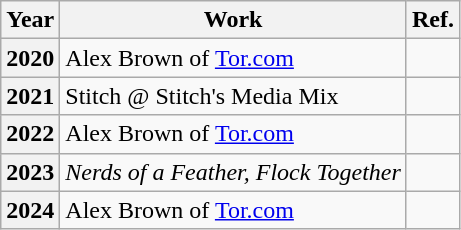<table class="sortable wikitable">
<tr>
<th>Year</th>
<th>Work</th>
<th class="unsortable">Ref.</th>
</tr>
<tr>
<th>2020</th>
<td>Alex Brown of <a href='#'>Tor.com</a></td>
<td></td>
</tr>
<tr>
<th>2021</th>
<td>Stitch @ Stitch's Media Mix</td>
<td></td>
</tr>
<tr>
<th>2022</th>
<td>Alex Brown of <a href='#'>Tor.com</a></td>
<td></td>
</tr>
<tr>
<th>2023</th>
<td><em>Nerds of a Feather, Flock Together</em></td>
<td></td>
</tr>
<tr>
<th>2024</th>
<td>Alex Brown of <a href='#'>Tor.com</a></td>
<td></td>
</tr>
</table>
